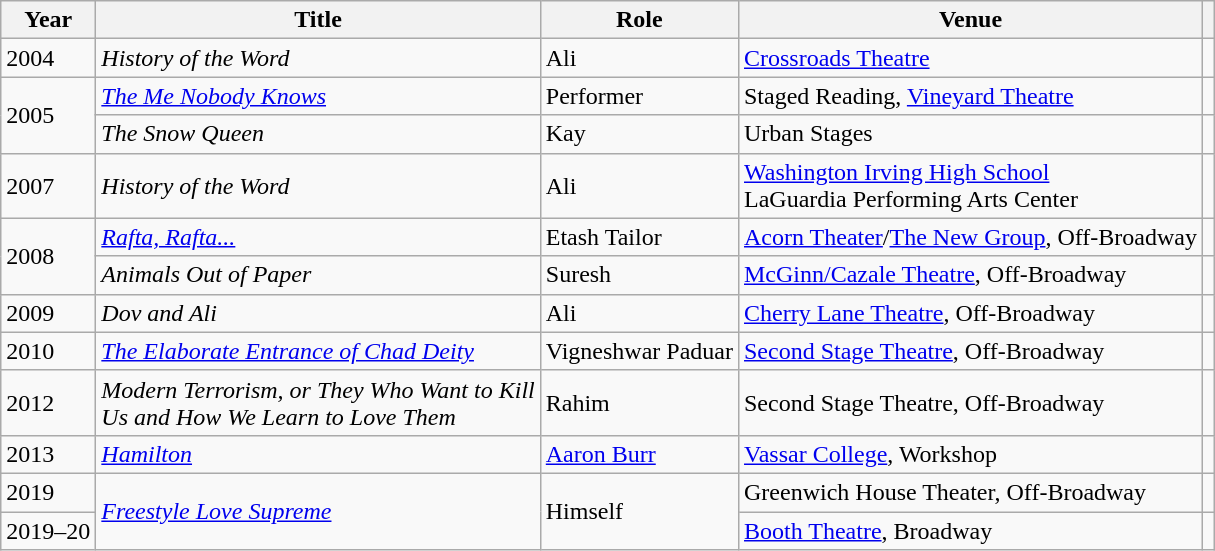<table class="wikitable">
<tr>
<th>Year</th>
<th>Title</th>
<th>Role</th>
<th>Venue</th>
<th></th>
</tr>
<tr>
<td>2004</td>
<td><em>History of the Word</em></td>
<td>Ali</td>
<td><a href='#'>Crossroads Theatre</a></td>
<td></td>
</tr>
<tr>
<td rowspan="2">2005</td>
<td><em><a href='#'>The Me Nobody Knows</a></em></td>
<td>Performer</td>
<td>Staged Reading, <a href='#'>Vineyard Theatre</a></td>
<td></td>
</tr>
<tr>
<td><em>The Snow Queen</em></td>
<td>Kay</td>
<td>Urban Stages</td>
<td></td>
</tr>
<tr>
<td>2007</td>
<td><em>History of the Word</em></td>
<td>Ali</td>
<td><a href='#'>Washington Irving High School</a> <br> LaGuardia Performing Arts Center</td>
<td></td>
</tr>
<tr>
<td rowspan="2">2008</td>
<td><em><a href='#'>Rafta, Rafta...</a></em></td>
<td>Etash Tailor</td>
<td><a href='#'>Acorn Theater</a>/<a href='#'>The New Group</a>, Off-Broadway</td>
<td></td>
</tr>
<tr>
<td><em>Animals Out of Paper</em></td>
<td>Suresh</td>
<td><a href='#'>McGinn/Cazale Theatre</a>, Off-Broadway</td>
<td> <br></td>
</tr>
<tr>
<td>2009</td>
<td><em>Dov and Ali</em></td>
<td>Ali</td>
<td><a href='#'>Cherry Lane Theatre</a>, Off-Broadway</td>
<td></td>
</tr>
<tr>
<td>2010</td>
<td><em><a href='#'>The Elaborate Entrance of Chad Deity</a></em></td>
<td>Vigneshwar Paduar</td>
<td><a href='#'>Second Stage Theatre</a>, Off-Broadway</td>
<td> <br></td>
</tr>
<tr>
<td>2012</td>
<td><em>Modern Terrorism, or They Who Want to Kill <br>Us and How We Learn to Love Them</em></td>
<td>Rahim</td>
<td>Second Stage Theatre, Off-Broadway</td>
<td></td>
</tr>
<tr>
<td>2013</td>
<td><em><a href='#'>Hamilton</a></em></td>
<td><a href='#'>Aaron Burr</a></td>
<td><a href='#'>Vassar College</a>, Workshop</td>
<td></td>
</tr>
<tr>
<td>2019</td>
<td rowspan=2><em><a href='#'>Freestyle Love Supreme</a></em></td>
<td rowspan=2>Himself</td>
<td>Greenwich House Theater, Off-Broadway</td>
<td></td>
</tr>
<tr>
<td>2019–20</td>
<td><a href='#'>Booth Theatre</a>, Broadway</td>
<td></td>
</tr>
</table>
